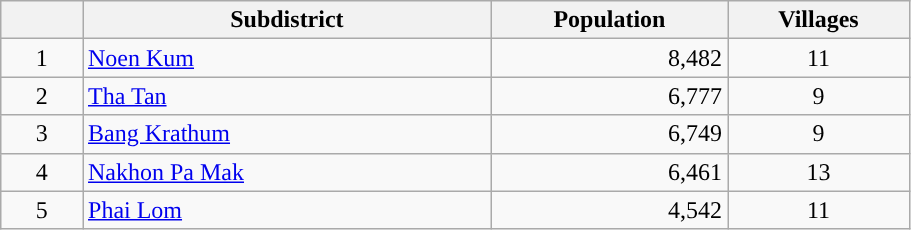<table class="wikitable" style="width:48%; display:inline-table;">
<tr>
<th scope="col" style="width:9%;"> </th>
<th scope="col" style="width:45%;">Subdistrict</th>
<th scope="col" style="width:26%;">Population</th>
<th scope="col" style="width:20%;">Villages</th>
</tr>
<tr>
<td style="text-align:center;">1</td>
<td><a href='#'>Noen Kum</a></td>
<td style="text-align:right;">8,482</td>
<td style="text-align:center;">11</td>
</tr>
<tr>
<td style="text-align:center;">2</td>
<td><a href='#'>Tha Tan</a></td>
<td style="text-align:right;">6,777</td>
<td style="text-align:center;">9</td>
</tr>
<tr>
<td style="text-align:center;">3</td>
<td><a href='#'>Bang Krathum</a></td>
<td style="text-align:right;">6,749</td>
<td style="text-align:center;">9</td>
</tr>
<tr>
<td style="text-align:center;">4</td>
<td><a href='#'>Nakhon Pa Mak</a></td>
<td style="text-align:right;">6,461</td>
<td style="text-align:center;">13</td>
</tr>
<tr>
<td style="text-align:center;">5</td>
<td><a href='#'>Phai Lom</a></td>
<td style="text-align:right;">4,542</td>
<td style="text-align:center;">11</td>
</tr>
</table>
